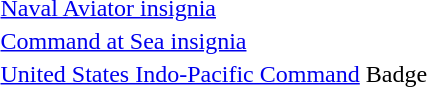<table>
<tr>
<td></td>
<td><a href='#'>Naval Aviator insignia</a></td>
</tr>
<tr>
<td></td>
<td><a href='#'>Command at Sea insignia</a></td>
</tr>
<tr>
<td></td>
<td><a href='#'>United States Indo-Pacific Command</a> Badge</td>
</tr>
</table>
